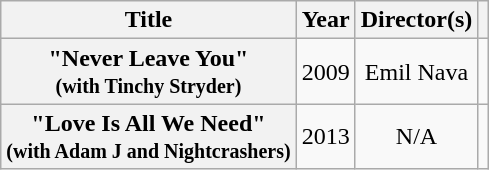<table class="wikitable plainrowheaders" style="text-align:center;">
<tr>
<th>Title</th>
<th>Year</th>
<th>Director(s)</th>
<th></th>
</tr>
<tr>
<th scope="row">"Never Leave You"<br><small>(with Tinchy Stryder)</small></th>
<td>2009</td>
<td>Emil Nava</td>
<td></td>
</tr>
<tr>
<th scope="row">"Love Is All We Need"<br><small>(with Adam J and Nightcrashers)</small></th>
<td>2013</td>
<td>N/A</td>
<td></td>
</tr>
</table>
